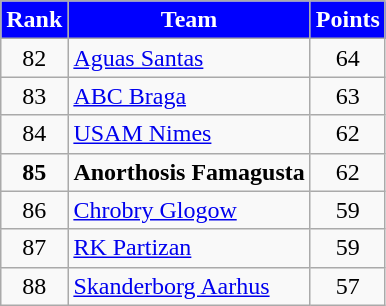<table class="wikitable" style="text-align: center">
<tr>
<th style="color:#FFFFFF; background:#0000FF">Rank</th>
<th style="color:#FFFFFF; background:#0000FF">Team</th>
<th style="color:#FFFFFF; background:#0000FF">Points</th>
</tr>
<tr>
<td>82</td>
<td align=left> <a href='#'>Aguas Santas</a></td>
<td>64</td>
</tr>
<tr>
<td>83</td>
<td align=left> <a href='#'>ABC Braga</a></td>
<td>63</td>
</tr>
<tr>
<td>84</td>
<td align=left> <a href='#'>USAM Nimes</a></td>
<td>62</td>
</tr>
<tr>
<td><strong>85</strong></td>
<td align=left> <strong>Anorthosis Famagusta</strong></td>
<td>62</td>
</tr>
<tr>
<td>86</td>
<td align=left> <a href='#'>Chrobry Glogow</a></td>
<td>59</td>
</tr>
<tr>
<td>87</td>
<td align=left> <a href='#'>RK Partizan</a></td>
<td>59</td>
</tr>
<tr>
<td>88</td>
<td align=left> <a href='#'>Skanderborg Aarhus</a></td>
<td>57</td>
</tr>
</table>
